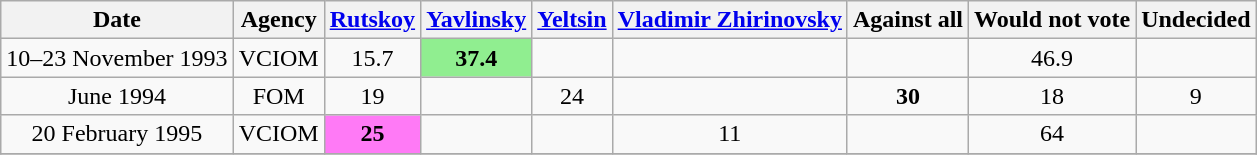<table class=wikitable style=text-align:center>
<tr>
<th>Date</th>
<th>Agency</th>
<th><a href='#'>Rutskoy</a></th>
<th><a href='#'>Yavlinsky</a></th>
<th><a href='#'>Yeltsin</a></th>
<th><a href='#'>Vladimir Zhirinovsky</a></th>
<th>Against all</th>
<th>Would not vote</th>
<th>Undecided</th>
</tr>
<tr>
<td>10–23 November 1993</td>
<td>VCIOM</td>
<td>15.7</td>
<td style="background:#90ee90"><strong>37.4</strong></td>
<td></td>
<td></td>
<td></td>
<td>46.9</td>
<td></td>
</tr>
<tr>
<td>June 1994</td>
<td>FOM</td>
<td>19</td>
<td></td>
<td>24</td>
<td></td>
<td><strong>30</strong></td>
<td>18</td>
<td>9</td>
</tr>
<tr>
<td>20 February 1995</td>
<td>VCIOM</td>
<td style="background:#ff7af6"><strong>25</strong></td>
<td></td>
<td></td>
<td>11</td>
<td></td>
<td>64</td>
<td></td>
</tr>
<tr>
</tr>
</table>
